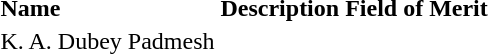<table>
<tr>
<td><strong>Name</strong></td>
<td><strong>Description</strong></td>
<td><strong>Field of Merit</strong></td>
</tr>
<tr>
<td>K. A. Dubey Padmesh</td>
<td></td>
<td></td>
</tr>
<tr>
</tr>
</table>
